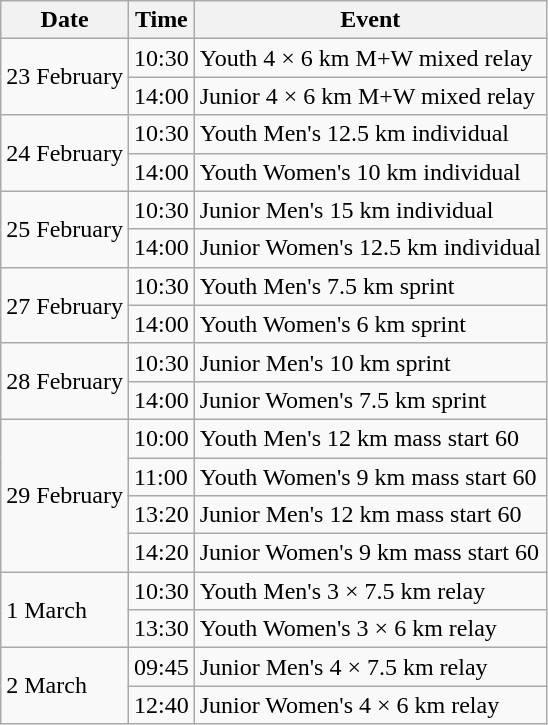<table class="wikitable">
<tr>
<th>Date</th>
<th>Time</th>
<th>Event</th>
</tr>
<tr>
<td rowspan=2>23 February</td>
<td>10:30</td>
<td>Youth 4 × 6 km M+W mixed relay</td>
</tr>
<tr>
<td>14:00</td>
<td>Junior 4 × 6 km M+W mixed relay</td>
</tr>
<tr>
<td rowspan=2>24 February</td>
<td>10:30</td>
<td>Youth Men's 12.5 km individual</td>
</tr>
<tr>
<td>14:00</td>
<td>Youth Women's 10 km individual</td>
</tr>
<tr>
<td rowspan=2>25 February</td>
<td>10:30</td>
<td>Junior Men's 15 km individual</td>
</tr>
<tr>
<td>14:00</td>
<td>Junior Women's 12.5 km individual</td>
</tr>
<tr>
<td rowspan=2>27 February</td>
<td>10:30</td>
<td>Youth Men's 7.5 km sprint</td>
</tr>
<tr>
<td>14:00</td>
<td>Youth Women's 6 km sprint</td>
</tr>
<tr>
<td rowspan=2>28 February</td>
<td>10:30</td>
<td>Junior Men's 10 km sprint</td>
</tr>
<tr>
<td>14:00</td>
<td>Junior Women's 7.5 km sprint</td>
</tr>
<tr>
<td rowspan=4>29 February</td>
<td>10:00</td>
<td>Youth Men's 12 km mass start 60</td>
</tr>
<tr>
<td>11:00</td>
<td>Youth Women's 9 km mass start 60</td>
</tr>
<tr>
<td>13:20</td>
<td>Junior Men's 12 km mass start 60</td>
</tr>
<tr>
<td>14:20</td>
<td>Junior Women's 9 km mass start 60</td>
</tr>
<tr>
<td rowspan=2>1 March</td>
<td>10:30</td>
<td>Youth Men's 3 × 7.5 km relay</td>
</tr>
<tr>
<td>13:30</td>
<td>Youth Women's 3 × 6 km relay</td>
</tr>
<tr>
<td rowspan=2>2 March</td>
<td>09:45</td>
<td>Junior Men's 4 × 7.5 km relay</td>
</tr>
<tr>
<td>12:40</td>
<td>Junior Women's 4 × 6 km relay</td>
</tr>
</table>
